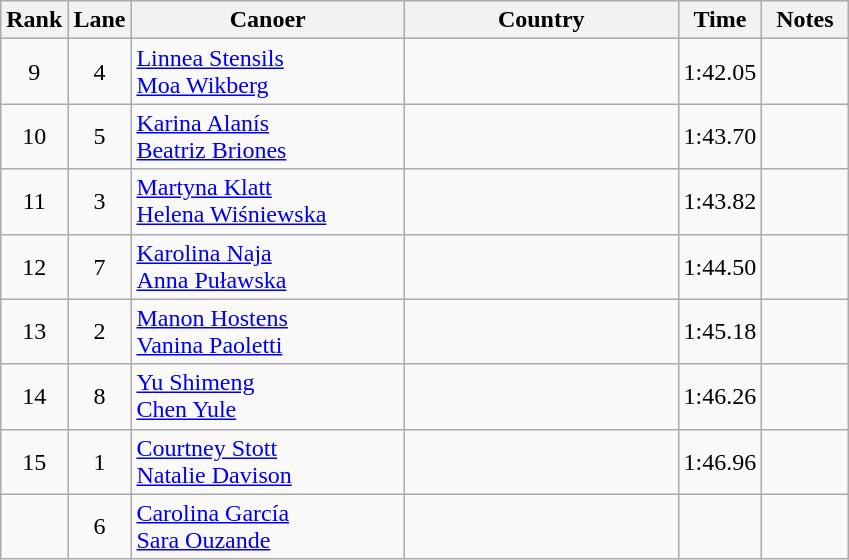<table class="wikitable sortable" style="text-align:center;">
<tr>
<th width="30">Rank</th>
<th width="30">Lane</th>
<th width="175">Canoer</th>
<th width="175">Country</th>
<th width="30">Time</th>
<th width="50">Notes</th>
</tr>
<tr>
<td>9</td>
<td>4</td>
<td align="left"><a href='#'>Linnea Stensils</a><br><a href='#'>Moa Wikberg</a></td>
<td align="left"></td>
<td>1:42.05</td>
<td></td>
</tr>
<tr>
<td>10</td>
<td>5</td>
<td align="left"><a href='#'>Karina Alanís</a><br><a href='#'>Beatriz Briones</a></td>
<td align="left"></td>
<td>1:43.70</td>
<td></td>
</tr>
<tr>
<td>11</td>
<td>3</td>
<td align="left"><a href='#'>Martyna Klatt</a><br><a href='#'>Helena Wiśniewska</a></td>
<td align="left"></td>
<td>1:43.82</td>
<td></td>
</tr>
<tr>
<td>12</td>
<td>7</td>
<td align="left"><a href='#'>Karolina Naja</a><br><a href='#'>Anna Puławska</a></td>
<td align="left"></td>
<td>1:44.50</td>
<td></td>
</tr>
<tr>
<td>13</td>
<td>2</td>
<td align="left"><a href='#'>Manon Hostens</a><br><a href='#'>Vanina Paoletti</a></td>
<td align="left"></td>
<td>1:45.18</td>
<td></td>
</tr>
<tr>
<td>14</td>
<td>8</td>
<td align="left"><a href='#'>Yu Shimeng</a><br><a href='#'>Chen Yule</a></td>
<td align="left"></td>
<td>1:46.26</td>
<td></td>
</tr>
<tr>
<td>15</td>
<td>1</td>
<td align="left"><a href='#'>Courtney Stott</a><br><a href='#'>Natalie Davison</a></td>
<td align="left"></td>
<td>1:46.96</td>
<td></td>
</tr>
<tr>
<td></td>
<td>6</td>
<td align="left"><a href='#'>Carolina García</a><br><a href='#'>Sara Ouzande</a></td>
<td align="left"></td>
<td></td>
<td></td>
</tr>
</table>
